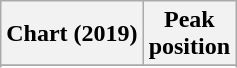<table class="wikitable sortable plainrowheaders" style="text-align:center">
<tr>
<th scope="col">Chart (2019)</th>
<th scope="col">Peak<br> position</th>
</tr>
<tr>
</tr>
<tr>
</tr>
</table>
